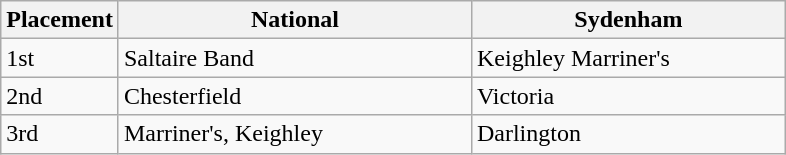<table class="wikitable">
<tr>
<th scope="column" width="15%">Placement</th>
<th scope="column" width="45%" class="unsortable">National</th>
<th scope="column" width="45%" class="unsortable">Sydenham</th>
</tr>
<tr>
<td>1st</td>
<td>Saltaire Band</td>
<td>Keighley Marriner's</td>
</tr>
<tr>
<td>2nd</td>
<td>Chesterfield</td>
<td>Victoria</td>
</tr>
<tr>
<td>3rd</td>
<td>Marriner's, Keighley</td>
<td>Darlington</td>
</tr>
</table>
